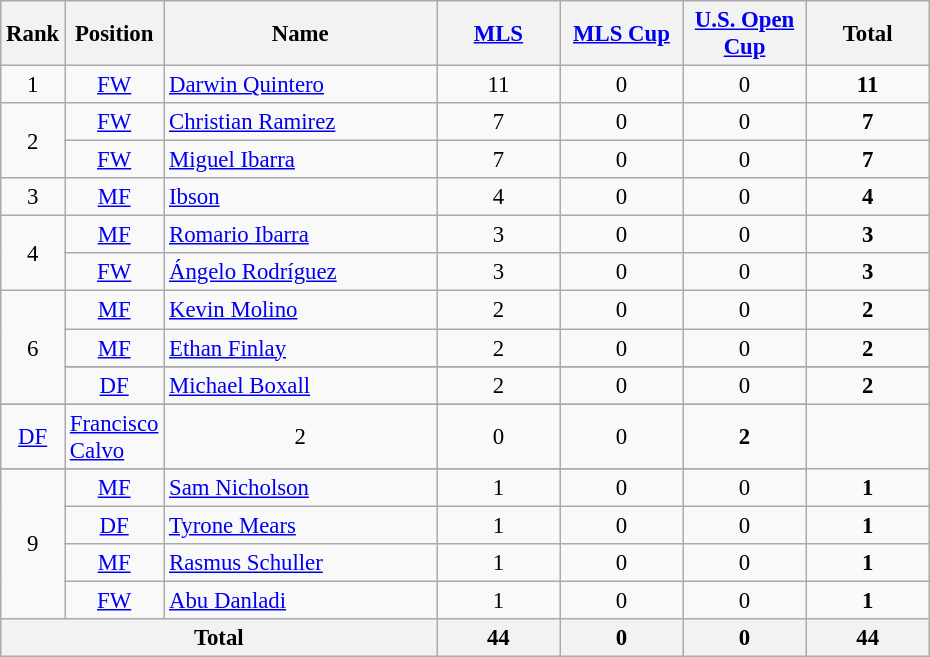<table class="wikitable" style="font-size: 95%; text-align: center;">
<tr>
<th width=30>Rank</th>
<th width=30>Position</th>
<th width=175>Name</th>
<th width=75><a href='#'>MLS</a></th>
<th width=75><a href='#'>MLS Cup</a></th>
<th width=75><a href='#'>U.S. Open Cup</a></th>
<th width=75><strong>Total</strong></th>
</tr>
<tr>
<td rowspan="1">1</td>
<td><a href='#'>FW</a></td>
<td align="left"> <a href='#'>Darwin Quintero</a></td>
<td>11</td>
<td>0</td>
<td>0</td>
<td><strong>11</strong></td>
</tr>
<tr>
<td rowspan="2">2</td>
<td><a href='#'>FW</a></td>
<td align="left"> <a href='#'>Christian Ramirez</a></td>
<td>7</td>
<td>0</td>
<td>0</td>
<td><strong>7</strong></td>
</tr>
<tr>
<td><a href='#'>FW</a></td>
<td align="left"> <a href='#'>Miguel Ibarra</a></td>
<td>7</td>
<td>0</td>
<td>0</td>
<td><strong>7</strong></td>
</tr>
<tr>
<td rowspan="1">3</td>
<td><a href='#'>MF</a></td>
<td align="left"> <a href='#'>Ibson</a></td>
<td>4</td>
<td>0</td>
<td>0</td>
<td><strong>4</strong></td>
</tr>
<tr>
<td rowspan="2">4</td>
<td><a href='#'>MF</a></td>
<td align="left"> <a href='#'>Romario Ibarra</a></td>
<td>3</td>
<td>0</td>
<td>0</td>
<td><strong>3</strong></td>
</tr>
<tr>
<td><a href='#'>FW</a></td>
<td align="left"> <a href='#'>Ángelo Rodríguez</a></td>
<td>3</td>
<td>0</td>
<td>0</td>
<td><strong>3</strong></td>
</tr>
<tr>
<td rowspan="4">6</td>
<td><a href='#'>MF</a></td>
<td align="left"> <a href='#'>Kevin Molino</a></td>
<td>2</td>
<td>0</td>
<td>0</td>
<td><strong>2</strong></td>
</tr>
<tr>
<td><a href='#'>MF</a></td>
<td align="left"> <a href='#'>Ethan Finlay</a></td>
<td>2</td>
<td>0</td>
<td>0</td>
<td><strong>2</strong></td>
</tr>
<tr>
</tr>
<tr>
<td><a href='#'>DF</a></td>
<td align="left"> <a href='#'>Michael Boxall</a></td>
<td>2</td>
<td>0</td>
<td>0</td>
<td><strong>2</strong></td>
</tr>
<tr>
</tr>
<tr>
<td><a href='#'>DF</a></td>
<td align="left"> <a href='#'>Francisco Calvo</a></td>
<td>2</td>
<td>0</td>
<td>0</td>
<td><strong>2</strong></td>
</tr>
<tr>
</tr>
<tr>
<td rowspan="4">9</td>
<td><a href='#'>MF</a></td>
<td align="left"> <a href='#'>Sam Nicholson</a></td>
<td>1</td>
<td>0</td>
<td>0</td>
<td><strong>1</strong></td>
</tr>
<tr>
<td><a href='#'>DF</a></td>
<td align="left"> <a href='#'>Tyrone Mears</a></td>
<td>1</td>
<td>0</td>
<td>0</td>
<td><strong>1</strong></td>
</tr>
<tr>
<td><a href='#'>MF</a></td>
<td align="left"> <a href='#'>Rasmus Schuller</a></td>
<td>1</td>
<td>0</td>
<td>0</td>
<td><strong>1</strong></td>
</tr>
<tr>
<td><a href='#'>FW</a></td>
<td align="left"> <a href='#'>Abu Danladi</a></td>
<td>1</td>
<td>0</td>
<td>0</td>
<td><strong>1</strong></td>
</tr>
<tr>
<th colspan="3">Total</th>
<th>44</th>
<th>0</th>
<th>0</th>
<th>44</th>
</tr>
</table>
